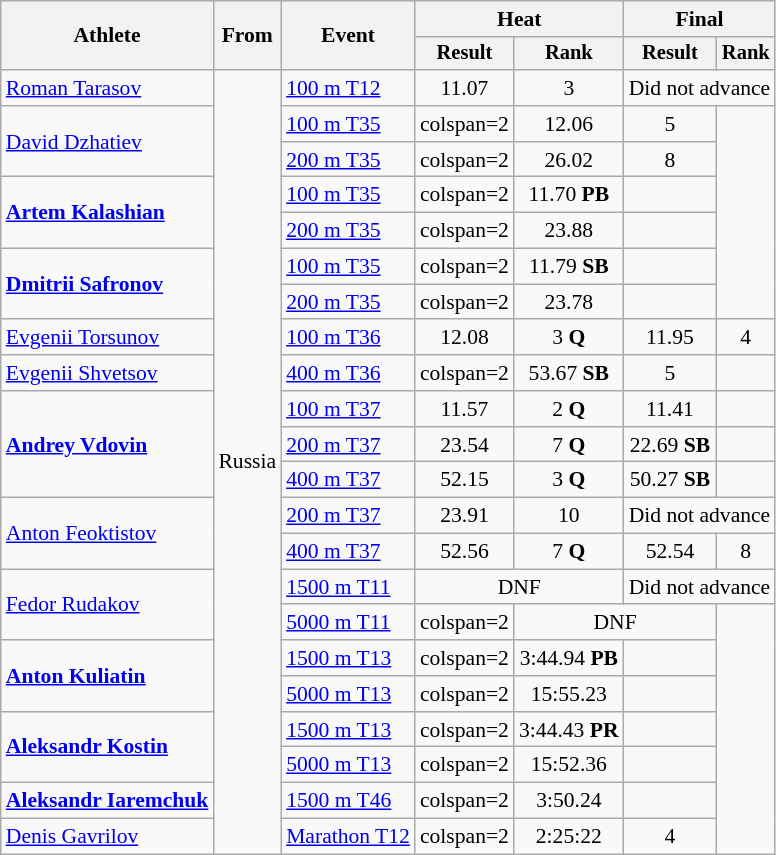<table class="wikitable" style="font-size:90%; text-align:center">
<tr>
<th rowspan=2>Athlete</th>
<th rowspan=2>From</th>
<th rowspan=2>Event</th>
<th colspan=2>Heat</th>
<th colspan=2>Final</th>
</tr>
<tr style="font-size:95%">
<th>Result</th>
<th>Rank</th>
<th>Result</th>
<th>Rank</th>
</tr>
<tr>
<td align=left><a href='#'>Roman Tarasov</a></td>
<td rowspan=22>Russia</td>
<td align=left><a href='#'>100 m T12</a></td>
<td>11.07</td>
<td>3</td>
<td colspan=2>Did not advance</td>
</tr>
<tr>
<td rowspan=2 align=left><a href='#'>David Dzhatiev</a></td>
<td align=left><a href='#'>100 m T35</a></td>
<td>colspan=2 </td>
<td>12.06</td>
<td>5</td>
</tr>
<tr>
<td align=left><a href='#'>200 m T35</a></td>
<td>colspan=2 </td>
<td>26.02</td>
<td>8</td>
</tr>
<tr>
<td rowspan=2 align=left><strong><a href='#'>Artem Kalashian</a></strong></td>
<td align=left><a href='#'>100 m T35</a></td>
<td>colspan=2 </td>
<td>11.70 <strong>PB</strong></td>
<td></td>
</tr>
<tr>
<td align=left><a href='#'>200 m T35</a></td>
<td>colspan=2 </td>
<td>23.88</td>
<td></td>
</tr>
<tr>
<td rowspan=2 align=left><strong><a href='#'>Dmitrii Safronov</a></strong></td>
<td align=left><a href='#'>100 m T35</a></td>
<td>colspan=2 </td>
<td>11.79 <strong>SB</strong></td>
<td></td>
</tr>
<tr>
<td align=left><a href='#'>200 m T35</a></td>
<td>colspan=2 </td>
<td>23.78</td>
<td></td>
</tr>
<tr>
<td align=left><a href='#'>Evgenii Torsunov</a></td>
<td align=left><a href='#'>100 m T36</a></td>
<td>12.08</td>
<td>3 <strong>Q</strong></td>
<td>11.95</td>
<td>4</td>
</tr>
<tr>
<td align=left><a href='#'>Evgenii Shvetsov</a></td>
<td align=left><a href='#'>400 m T36</a></td>
<td>colspan=2 </td>
<td>53.67 <strong>SB</strong></td>
<td>5</td>
</tr>
<tr>
<td rowspan=3 align=left><strong><a href='#'>Andrey Vdovin</a></strong></td>
<td align=left><a href='#'>100 m T37</a></td>
<td>11.57</td>
<td>2 <strong>Q</strong></td>
<td>11.41</td>
<td></td>
</tr>
<tr>
<td align=left><a href='#'>200 m T37</a></td>
<td>23.54</td>
<td>7 <strong>Q</strong></td>
<td>22.69 <strong>SB</strong></td>
<td></td>
</tr>
<tr>
<td align=left><a href='#'>400 m T37</a></td>
<td>52.15</td>
<td>3 <strong>Q</strong></td>
<td>50.27 <strong>SB</strong></td>
<td></td>
</tr>
<tr>
<td rowspan=2 align=left><a href='#'>Anton Feoktistov</a></td>
<td align=left><a href='#'>200 m T37</a></td>
<td>23.91</td>
<td>10</td>
<td colspan="2">Did not advance</td>
</tr>
<tr>
<td align=left><a href='#'>400 m T37</a></td>
<td>52.56</td>
<td>7 <strong>Q</strong></td>
<td>52.54</td>
<td>8</td>
</tr>
<tr>
<td rowspan=2 align=left><a href='#'>Fedor Rudakov</a></td>
<td align=left><a href='#'>1500 m T11</a></td>
<td colspan="2">DNF</td>
<td colspan=2>Did not advance</td>
</tr>
<tr>
<td align=left><a href='#'>5000 m T11</a></td>
<td>colspan=2 </td>
<td colspan="2">DNF</td>
</tr>
<tr>
<td rowspan="2" align="left"><strong><a href='#'>Anton Kuliatin</a></strong></td>
<td align="left"><a href='#'>1500 m T13</a></td>
<td>colspan=2 </td>
<td>3:44.94 <strong>PB</strong></td>
<td></td>
</tr>
<tr>
<td align="left"><a href='#'>5000 m T13</a></td>
<td>colspan=2 </td>
<td>15:55.23</td>
<td></td>
</tr>
<tr>
<td rowspan="2" align="left"><strong><a href='#'>Aleksandr Kostin</a></strong></td>
<td align="left"><a href='#'>1500 m T13</a></td>
<td>colspan=2 </td>
<td>3:44.43 <strong>PR</strong></td>
<td></td>
</tr>
<tr>
<td align="left"><a href='#'>5000 m T13</a></td>
<td>colspan=2 </td>
<td>15:52.36</td>
<td></td>
</tr>
<tr>
<td align=left><strong><a href='#'>Aleksandr Iaremchuk</a></strong></td>
<td align=left><a href='#'>1500 m T46</a></td>
<td>colspan=2 </td>
<td>3:50.24</td>
<td></td>
</tr>
<tr>
<td align=left><a href='#'>Denis Gavrilov</a></td>
<td align=left><a href='#'>Marathon T12</a></td>
<td>colspan=2 </td>
<td>2:25:22</td>
<td>4</td>
</tr>
</table>
